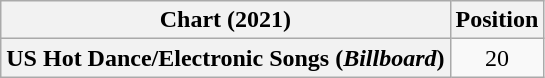<table class="wikitable plainrowheaders" style="text-align:center">
<tr>
<th>Chart (2021)</th>
<th>Position</th>
</tr>
<tr>
<th scope="row">US Hot Dance/Electronic Songs (<em>Billboard</em>)</th>
<td>20</td>
</tr>
</table>
